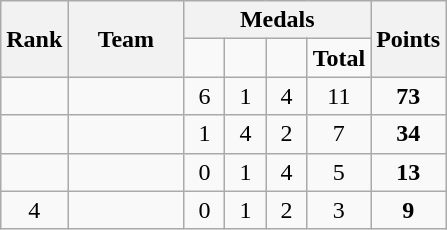<table class="wikitable">
<tr>
<th rowspan=2>Rank</th>
<th style="width:70px;" rowspan="2">Team</th>
<th colspan=4>Medals</th>
<th rowspan=2>Points</th>
</tr>
<tr>
<td style="width:20px; text-align:center;"></td>
<td style="width:20px; text-align:center;"></td>
<td style="width:20px; text-align:center;"></td>
<td><strong>Total</strong></td>
</tr>
<tr>
<td align=center></td>
<td></td>
<td align=center>6</td>
<td align=center>1</td>
<td align=center>4</td>
<td align=center>11</td>
<td align=center><strong>73</strong></td>
</tr>
<tr>
<td align=center></td>
<td></td>
<td align=center>1</td>
<td align=center>4</td>
<td align=center>2</td>
<td align=center>7</td>
<td align=center><strong>34</strong></td>
</tr>
<tr>
<td align=center></td>
<td></td>
<td align=center>0</td>
<td align=center>1</td>
<td align=center>4</td>
<td align=center>5</td>
<td align=center><strong>13</strong></td>
</tr>
<tr>
<td align=center>4</td>
<td></td>
<td align=center>0</td>
<td align=center>1</td>
<td align=center>2</td>
<td align=center>3</td>
<td align=center><strong>9</strong></td>
</tr>
</table>
